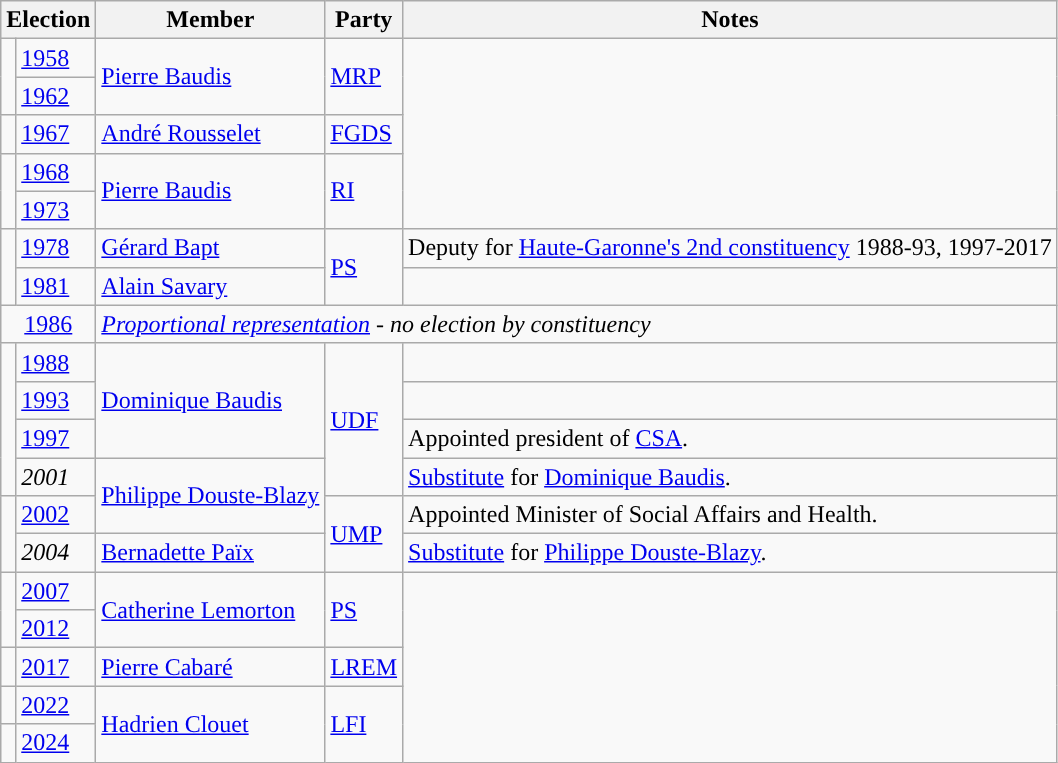<table class="wikitable">
<tr>
<th colspan="2">Election</th>
<th>Member</th>
<th>Party</th>
<th>Notes</th>
</tr>
<tr>
<td rowspan="2" style="color:inherit;background-color: "></td>
<td><a href='#'>1958</a></td>
<td rowspan="2"><a href='#'>Pierre Baudis</a></td>
<td rowspan="2"><a href='#'>MRP</a></td>
</tr>
<tr>
<td><a href='#'>1962</a></td>
</tr>
<tr>
<td style="color:inherit;background-color: "></td>
<td><a href='#'>1967</a></td>
<td><a href='#'>André Rousselet</a></td>
<td><a href='#'>FGDS</a></td>
</tr>
<tr>
<td rowspan="2" style="color:inherit;background-color: "></td>
<td><a href='#'>1968</a></td>
<td rowspan="2"><a href='#'>Pierre Baudis</a></td>
<td rowspan="2"><a href='#'>RI</a></td>
</tr>
<tr>
<td><a href='#'>1973</a></td>
</tr>
<tr>
<td rowspan="2" style="color:inherit;background-color: "></td>
<td><a href='#'>1978</a></td>
<td><a href='#'>Gérard Bapt</a></td>
<td rowspan="2"><a href='#'>PS</a></td>
<td>Deputy for <a href='#'>Haute-Garonne's 2nd constituency</a> 1988-93, 1997-2017</td>
</tr>
<tr>
<td><a href='#'>1981</a></td>
<td><a href='#'>Alain Savary</a></td>
</tr>
<tr>
<td colspan="2" align="center"><a href='#'>1986</a></td>
<td colspan="3"><em><a href='#'>Proportional representation</a> - no election by constituency</em></td>
</tr>
<tr>
<td rowspan="4" style="color:inherit;background-color: "></td>
<td><a href='#'>1988</a></td>
<td rowspan="3"><a href='#'>Dominique Baudis</a></td>
<td rowspan="4"><a href='#'>UDF</a></td>
<td></td>
</tr>
<tr>
<td><a href='#'>1993</a></td>
</tr>
<tr>
<td><a href='#'>1997</a></td>
<td>Appointed president of <a href='#'>CSA</a>.</td>
</tr>
<tr>
<td><em>2001</em></td>
<td rowspan="2"><a href='#'>Philippe Douste-Blazy</a></td>
<td><a href='#'>Substitute</a> for <a href='#'>Dominique Baudis</a>.</td>
</tr>
<tr>
<td rowspan="2" style="color:inherit;background-color: "></td>
<td><a href='#'>2002</a></td>
<td rowspan="2"><a href='#'>UMP</a></td>
<td>Appointed Minister of Social Affairs and Health.</td>
</tr>
<tr>
<td><em>2004</em></td>
<td><a href='#'>Bernadette Païx</a></td>
<td><a href='#'>Substitute</a> for <a href='#'>Philippe Douste-Blazy</a>.</td>
</tr>
<tr>
<td rowspan="2" style="color:inherit;background-color: "></td>
<td><a href='#'>2007</a></td>
<td rowspan="2"><a href='#'>Catherine Lemorton</a></td>
<td rowspan="2"><a href='#'>PS</a></td>
</tr>
<tr>
<td><a href='#'>2012</a></td>
</tr>
<tr>
<td style="color:inherit;background-color: "></td>
<td><a href='#'>2017</a></td>
<td><a href='#'>Pierre Cabaré</a></td>
<td><a href='#'>LREM</a></td>
</tr>
<tr>
<td style="color:inherit;background-color: "></td>
<td><a href='#'>2022</a></td>
<td rowspan="2"><a href='#'>Hadrien Clouet</a></td>
<td rowspan="2"><a href='#'>LFI</a></td>
</tr>
<tr>
<td style="color:inherit;background-color: "></td>
<td><a href='#'>2024</a></td>
</tr>
</table>
